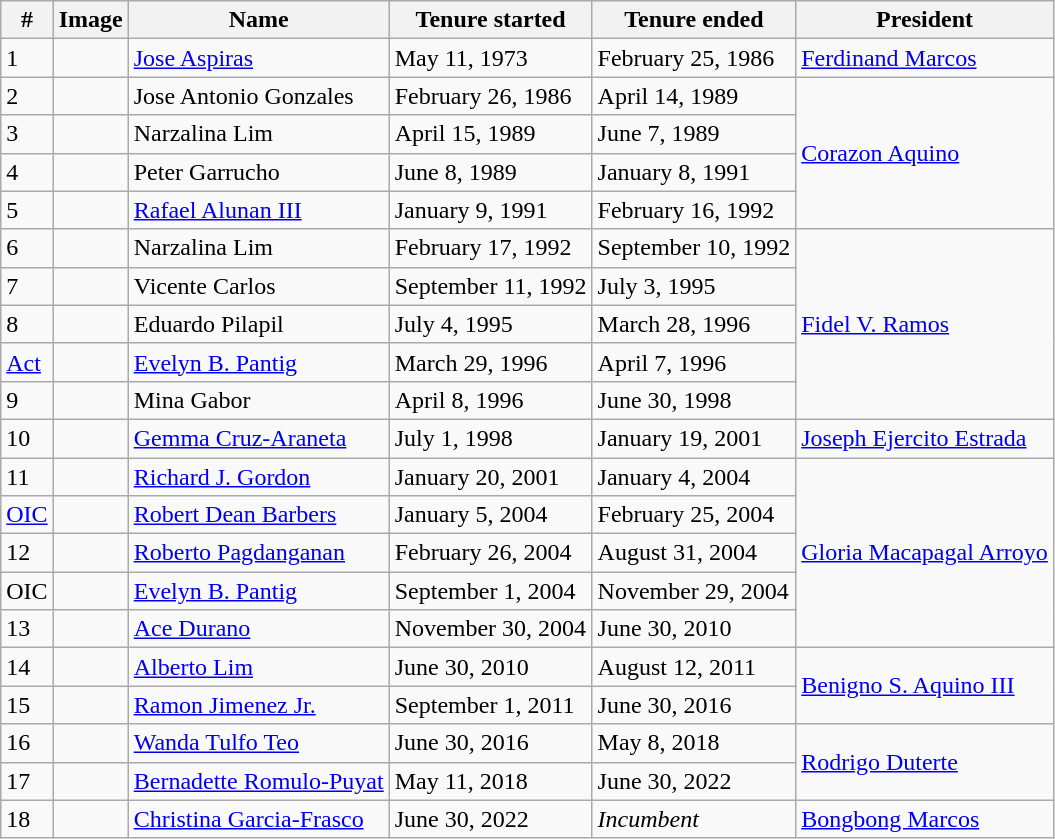<table class=wikitable>
<tr>
<th>#</th>
<th>Image</th>
<th>Name</th>
<th>Tenure started</th>
<th>Tenure ended</th>
<th>President</th>
</tr>
<tr>
<td>1</td>
<td></td>
<td><a href='#'>Jose Aspiras</a></td>
<td>May 11, 1973</td>
<td>February 25, 1986</td>
<td><a href='#'>Ferdinand Marcos</a></td>
</tr>
<tr>
<td>2</td>
<td></td>
<td>Jose Antonio Gonzales</td>
<td>February 26, 1986</td>
<td>April 14, 1989</td>
<td rowspan=4><a href='#'>Corazon Aquino</a></td>
</tr>
<tr>
<td>3</td>
<td></td>
<td>Narzalina Lim</td>
<td>April 15, 1989</td>
<td>June 7, 1989</td>
</tr>
<tr>
<td>4</td>
<td></td>
<td>Peter Garrucho</td>
<td>June 8, 1989</td>
<td>January 8, 1991</td>
</tr>
<tr>
<td>5</td>
<td></td>
<td><a href='#'>Rafael Alunan III</a></td>
<td>January 9, 1991</td>
<td>February 16, 1992</td>
</tr>
<tr>
<td>6</td>
<td></td>
<td>Narzalina Lim</td>
<td>February 17, 1992</td>
<td>September 10, 1992</td>
<td rowspan=5><a href='#'>Fidel V. Ramos</a></td>
</tr>
<tr>
<td>7</td>
<td></td>
<td>Vicente Carlos</td>
<td>September 11, 1992</td>
<td>July 3, 1995</td>
</tr>
<tr>
<td>8</td>
<td></td>
<td>Eduardo Pilapil</td>
<td>July 4, 1995</td>
<td>March 28, 1996</td>
</tr>
<tr>
<td><a href='#'>Act</a></td>
<td></td>
<td><a href='#'>Evelyn B. Pantig</a></td>
<td>March 29, 1996</td>
<td>April 7, 1996</td>
</tr>
<tr>
<td>9</td>
<td></td>
<td>Mina Gabor</td>
<td>April 8, 1996</td>
<td>June 30, 1998</td>
</tr>
<tr>
<td>10</td>
<td></td>
<td><a href='#'>Gemma Cruz-Araneta</a></td>
<td>July 1, 1998</td>
<td>January 19, 2001</td>
<td><a href='#'>Joseph Ejercito Estrada</a></td>
</tr>
<tr>
<td>11</td>
<td></td>
<td><a href='#'>Richard J. Gordon</a></td>
<td>January 20, 2001</td>
<td>January 4, 2004</td>
<td rowspan=5><a href='#'>Gloria Macapagal Arroyo</a></td>
</tr>
<tr>
<td><a href='#'>OIC</a></td>
<td></td>
<td><a href='#'>Robert Dean Barbers</a></td>
<td>January 5, 2004</td>
<td>February 25, 2004</td>
</tr>
<tr>
<td>12</td>
<td></td>
<td><a href='#'>Roberto Pagdanganan</a></td>
<td>February 26, 2004</td>
<td>August 31, 2004</td>
</tr>
<tr>
<td>OIC</td>
<td></td>
<td><a href='#'>Evelyn B. Pantig</a></td>
<td>September 1, 2004</td>
<td>November 29, 2004</td>
</tr>
<tr>
<td>13</td>
<td></td>
<td><a href='#'>Ace Durano</a></td>
<td>November 30, 2004</td>
<td>June 30, 2010</td>
</tr>
<tr>
<td>14</td>
<td></td>
<td><a href='#'>Alberto Lim</a></td>
<td>June 30, 2010</td>
<td>August 12, 2011</td>
<td rowspan=2><a href='#'>Benigno S. Aquino III</a></td>
</tr>
<tr>
<td>15</td>
<td></td>
<td><a href='#'>Ramon Jimenez Jr.</a></td>
<td>September 1, 2011</td>
<td>June 30, 2016</td>
</tr>
<tr>
<td>16</td>
<td></td>
<td><a href='#'>Wanda Tulfo Teo</a></td>
<td>June 30, 2016</td>
<td>May 8, 2018</td>
<td rowspan=2><a href='#'>Rodrigo Duterte</a></td>
</tr>
<tr>
<td>17</td>
<td></td>
<td><a href='#'>Bernadette Romulo-Puyat</a></td>
<td>May 11, 2018</td>
<td>June 30, 2022</td>
</tr>
<tr>
<td>18</td>
<td></td>
<td><a href='#'>Christina Garcia-Frasco</a></td>
<td>June 30, 2022</td>
<td><em>Incumbent</em></td>
<td rowspan=2><a href='#'>Bongbong Marcos</a></td>
</tr>
</table>
